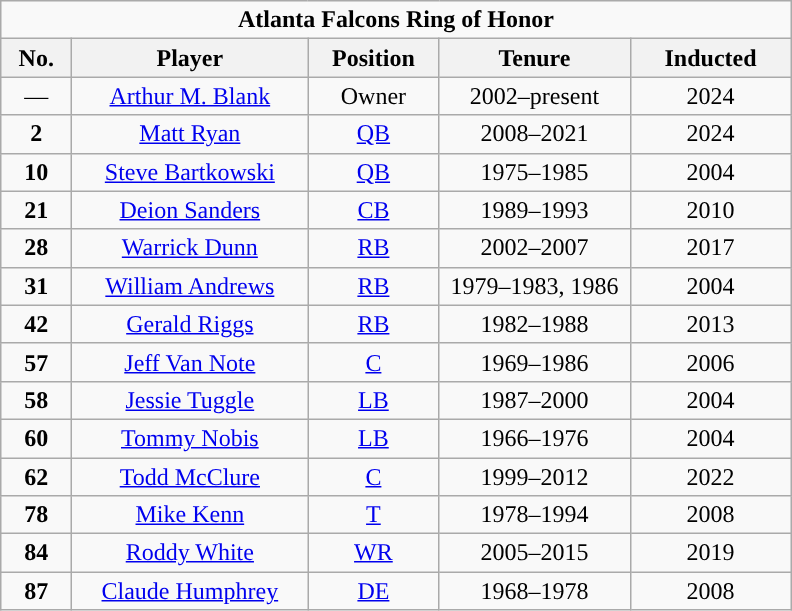<table class="wikitable" style="text-align:center">
<tr>
<td colspan="5"><strong>Atlanta Falcons Ring of Honor</strong></td>
</tr>
<tr>
<th style="width:40px; ">No.</th>
<th style="width:150px; ">Player</th>
<th style="width:80px; ">Position</th>
<th style="width:120px; ">Tenure</th>
<th style="width:100px; ">Inducted</th>
</tr>
<tr>
<td>—</td>
<td><a href='#'>Arthur M. Blank</a></td>
<td>Owner</td>
<td>2002–present</td>
<td>2024</td>
</tr>
<tr>
<td><strong>2</strong></td>
<td><a href='#'>Matt Ryan</a></td>
<td><a href='#'>QB</a></td>
<td>2008–2021</td>
<td>2024</td>
</tr>
<tr>
<td><strong>10</strong></td>
<td><a href='#'>Steve Bartkowski</a></td>
<td><a href='#'>QB</a></td>
<td>1975–1985</td>
<td>2004</td>
</tr>
<tr>
<td><strong>21</strong></td>
<td><a href='#'>Deion Sanders</a></td>
<td><a href='#'>CB</a></td>
<td>1989–1993</td>
<td>2010</td>
</tr>
<tr>
<td><strong>28</strong></td>
<td><a href='#'>Warrick Dunn</a></td>
<td><a href='#'>RB</a></td>
<td>2002–2007</td>
<td>2017</td>
</tr>
<tr>
<td><strong>31</strong></td>
<td><a href='#'>William Andrews</a></td>
<td><a href='#'>RB</a></td>
<td>1979–1983, 1986</td>
<td>2004</td>
</tr>
<tr>
<td><strong>42</strong></td>
<td><a href='#'>Gerald Riggs</a></td>
<td><a href='#'>RB</a></td>
<td>1982–1988</td>
<td>2013</td>
</tr>
<tr>
<td><strong>57</strong></td>
<td><a href='#'>Jeff Van Note</a></td>
<td><a href='#'>C</a></td>
<td>1969–1986</td>
<td>2006</td>
</tr>
<tr>
<td><strong>58</strong></td>
<td><a href='#'>Jessie Tuggle</a></td>
<td><a href='#'>LB</a></td>
<td>1987–2000</td>
<td>2004</td>
</tr>
<tr>
<td><strong>60</strong></td>
<td><a href='#'>Tommy Nobis</a></td>
<td><a href='#'>LB</a></td>
<td>1966–1976</td>
<td>2004</td>
</tr>
<tr>
<td><strong>62</strong></td>
<td><a href='#'>Todd McClure</a></td>
<td><a href='#'>C</a></td>
<td>1999–2012</td>
<td>2022</td>
</tr>
<tr>
<td><strong>78</strong></td>
<td><a href='#'>Mike Kenn</a></td>
<td><a href='#'>T</a></td>
<td>1978–1994</td>
<td>2008</td>
</tr>
<tr>
<td><strong>84</strong></td>
<td><a href='#'>Roddy White</a></td>
<td><a href='#'>WR</a></td>
<td>2005–2015</td>
<td>2019</td>
</tr>
<tr>
<td><strong>87</strong></td>
<td><a href='#'>Claude Humphrey</a></td>
<td><a href='#'>DE</a></td>
<td>1968–1978</td>
<td>2008</td>
</tr>
</table>
